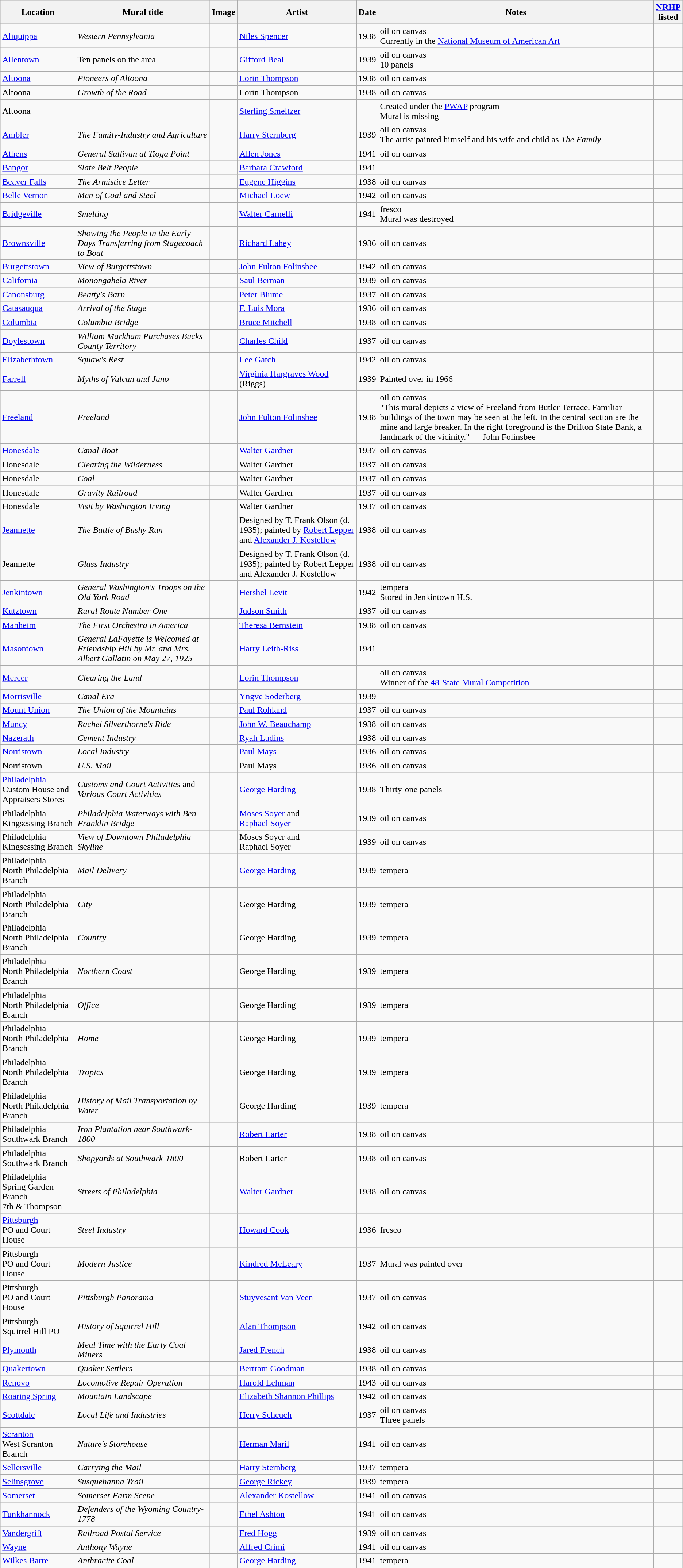<table class="wikitable sortable">
<tr>
<th>Location</th>
<th>Mural title</th>
<th>Image</th>
<th>Artist</th>
<th>Date</th>
<th>Notes</th>
<th><a href='#'>NRHP</a><br>listed</th>
</tr>
<tr>
<td><a href='#'>Aliquippa</a></td>
<td><em>Western Pennsylvania</em></td>
<td></td>
<td><a href='#'>Niles Spencer</a></td>
<td>1938</td>
<td>oil on canvas<br>Currently in the <a href='#'>National Museum of American Art</a></td>
<td></td>
</tr>
<tr>
<td><a href='#'>Allentown</a></td>
<td>Ten panels on the area</td>
<td></td>
<td><a href='#'>Gifford Beal</a></td>
<td>1939</td>
<td>oil on canvas<br>10 panels</td>
<td></td>
</tr>
<tr>
<td><a href='#'>Altoona</a></td>
<td><em>Pioneers of Altoona</em></td>
<td></td>
<td><a href='#'>Lorin Thompson</a></td>
<td>1938</td>
<td>oil on canvas</td>
<td></td>
</tr>
<tr>
<td>Altoona</td>
<td><em>Growth of the Road</em></td>
<td></td>
<td>Lorin Thompson</td>
<td>1938</td>
<td>oil on canvas</td>
<td></td>
</tr>
<tr>
<td>Altoona</td>
<td></td>
<td></td>
<td><a href='#'>Sterling Smeltzer</a></td>
<td></td>
<td>Created under the <a href='#'>PWAP</a> program<br>Mural is missing</td>
<td></td>
</tr>
<tr>
<td><a href='#'>Ambler</a></td>
<td><em>The Family-Industry and Agriculture</em></td>
<td></td>
<td><a href='#'>Harry Sternberg</a></td>
<td>1939</td>
<td>oil on canvas<br>The artist painted himself and his wife and child as <em>The Family</em></td>
<td></td>
</tr>
<tr>
<td><a href='#'>Athens</a></td>
<td><em>General Sullivan at Tioga Point</em></td>
<td></td>
<td><a href='#'>Allen Jones</a></td>
<td>1941</td>
<td>oil on canvas</td>
<td></td>
</tr>
<tr>
<td><a href='#'>Bangor</a></td>
<td><em>Slate Belt People</em></td>
<td></td>
<td><a href='#'>Barbara Crawford</a></td>
<td>1941</td>
<td></td>
<td></td>
</tr>
<tr>
<td><a href='#'>Beaver Falls</a></td>
<td><em>The Armistice Letter</em></td>
<td></td>
<td><a href='#'>Eugene Higgins</a></td>
<td>1938</td>
<td>oil on canvas</td>
<td></td>
</tr>
<tr>
<td><a href='#'>Belle Vernon</a></td>
<td><em>Men of Coal and Steel</em></td>
<td></td>
<td><a href='#'>Michael Loew</a></td>
<td>1942</td>
<td>oil on canvas</td>
<td></td>
</tr>
<tr>
<td><a href='#'>Bridgeville</a></td>
<td><em>Smelting</em></td>
<td></td>
<td><a href='#'>Walter Carnelli</a></td>
<td>1941</td>
<td>fresco<br>Mural was destroyed</td>
<td></td>
</tr>
<tr>
<td><a href='#'>Brownsville</a></td>
<td><em>Showing the People in the Early Days Transferring from Stagecoach to Boat</em></td>
<td></td>
<td><a href='#'>Richard Lahey</a></td>
<td>1936</td>
<td>oil on canvas</td>
<td></td>
</tr>
<tr>
<td><a href='#'>Burgettstown</a></td>
<td><em>View of Burgettstown</em></td>
<td></td>
<td><a href='#'>John Fulton Folinsbee</a></td>
<td>1942</td>
<td>oil on canvas</td>
<td></td>
</tr>
<tr>
<td><a href='#'>California</a></td>
<td><em>Monongahela River</em></td>
<td></td>
<td><a href='#'>Saul Berman</a></td>
<td>1939</td>
<td>oil on canvas</td>
<td></td>
</tr>
<tr>
<td><a href='#'>Canonsburg</a></td>
<td><em>Beatty's Barn</em></td>
<td></td>
<td><a href='#'>Peter Blume</a></td>
<td>1937</td>
<td>oil on canvas</td>
<td></td>
</tr>
<tr>
<td><a href='#'>Catasauqua</a></td>
<td><em>Arrival of the Stage</em></td>
<td></td>
<td><a href='#'>F. Luis Mora</a></td>
<td>1936</td>
<td>oil on canvas</td>
<td></td>
</tr>
<tr>
<td><a href='#'>Columbia</a></td>
<td><em>Columbia Bridge</em></td>
<td></td>
<td><a href='#'>Bruce Mitchell</a></td>
<td>1938</td>
<td>oil on canvas</td>
<td></td>
</tr>
<tr>
<td><a href='#'>Doylestown</a></td>
<td><em>William Markham Purchases Bucks County Territory</em></td>
<td></td>
<td><a href='#'>Charles Child</a></td>
<td>1937</td>
<td>oil on canvas</td>
<td></td>
</tr>
<tr>
<td><a href='#'>Elizabethtown</a></td>
<td><em>Squaw's Rest</em></td>
<td></td>
<td><a href='#'>Lee Gatch</a></td>
<td>1942</td>
<td>oil on canvas</td>
<td></td>
</tr>
<tr>
<td><a href='#'>Farrell</a></td>
<td><em>Myths of Vulcan and Juno</em></td>
<td></td>
<td><a href='#'>Virginia Hargraves Wood</a> (Riggs)</td>
<td>1939</td>
<td>Painted over in 1966</td>
<td></td>
</tr>
<tr>
<td><a href='#'>Freeland</a></td>
<td><em>Freeland</em></td>
<td></td>
<td><a href='#'>John Fulton Folinsbee</a></td>
<td>1938</td>
<td>oil on canvas<br>"This mural depicts a view of Freeland from Butler Terrace. Familiar buildings of the town may be seen at the left. In the central section are the mine and large breaker. In the right foreground is the Drifton State Bank, a landmark of the vicinity." — John Folinsbee</td>
<td></td>
</tr>
<tr>
<td><a href='#'>Honesdale</a></td>
<td><em>Canal Boat</em></td>
<td></td>
<td><a href='#'>Walter Gardner</a></td>
<td>1937</td>
<td>oil on canvas</td>
<td></td>
</tr>
<tr>
<td>Honesdale</td>
<td><em>Clearing the Wilderness</em></td>
<td></td>
<td>Walter Gardner</td>
<td>1937</td>
<td>oil on canvas</td>
<td></td>
</tr>
<tr>
<td>Honesdale</td>
<td><em>Coal</em></td>
<td></td>
<td>Walter Gardner</td>
<td>1937</td>
<td>oil on canvas</td>
<td></td>
</tr>
<tr>
<td>Honesdale</td>
<td><em>Gravity Railroad</em></td>
<td></td>
<td>Walter Gardner</td>
<td>1937</td>
<td>oil on canvas</td>
<td></td>
</tr>
<tr>
<td>Honesdale</td>
<td><em>Visit by Washington Irving</em></td>
<td></td>
<td>Walter Gardner</td>
<td>1937</td>
<td>oil on canvas</td>
<td></td>
</tr>
<tr>
<td><a href='#'>Jeannette</a></td>
<td><em>The Battle of Bushy Run</em></td>
<td></td>
<td>Designed by T. Frank Olson (d. 1935); painted by <a href='#'>Robert Lepper</a> and <a href='#'>Alexander J. Kostellow</a></td>
<td>1938</td>
<td>oil on canvas</td>
<td></td>
</tr>
<tr>
<td>Jeannette</td>
<td><em>Glass Industry</em></td>
<td></td>
<td>Designed by T. Frank Olson (d. 1935); painted by Robert Lepper and Alexander J. Kostellow</td>
<td>1938</td>
<td>oil on canvas</td>
<td></td>
</tr>
<tr>
<td><a href='#'>Jenkintown</a></td>
<td><em>General Washington's Troops on the Old York Road</em></td>
<td></td>
<td><a href='#'>Hershel Levit</a></td>
<td>1942</td>
<td>tempera<br>Stored in Jenkintown H.S.</td>
<td></td>
</tr>
<tr>
<td><a href='#'>Kutztown</a></td>
<td><em>Rural Route Number One</em></td>
<td></td>
<td><a href='#'>Judson Smith</a></td>
<td>1937</td>
<td>oil on canvas</td>
<td></td>
</tr>
<tr>
<td><a href='#'>Manheim</a></td>
<td><em>The First Orchestra in America</em></td>
<td></td>
<td><a href='#'>Theresa Bernstein</a></td>
<td>1938</td>
<td>oil on canvas</td>
<td></td>
</tr>
<tr>
<td><a href='#'>Masontown</a></td>
<td><em>General LaFayette is Welcomed at Friendship Hill by Mr. and Mrs. Albert Gallatin on May 27, 1925</em></td>
<td></td>
<td><a href='#'>Harry Leith-Riss</a></td>
<td>1941</td>
<td></td>
<td></td>
</tr>
<tr>
<td><a href='#'>Mercer</a></td>
<td><em>Clearing the Land</em></td>
<td></td>
<td><a href='#'>Lorin Thompson</a></td>
<td></td>
<td>oil on canvas<br>Winner of the <a href='#'>48-State Mural Competition</a></td>
<td></td>
</tr>
<tr>
<td><a href='#'>Morrisville</a></td>
<td><em>Canal Era</em></td>
<td></td>
<td><a href='#'>Yngve Soderberg</a></td>
<td>1939</td>
<td></td>
<td></td>
</tr>
<tr>
<td><a href='#'>Mount Union</a></td>
<td><em>The Union of the Mountains</em></td>
<td></td>
<td><a href='#'>Paul Rohland</a></td>
<td>1937</td>
<td>oil on canvas</td>
<td></td>
</tr>
<tr>
<td><a href='#'>Muncy</a></td>
<td><em>Rachel Silverthorne's Ride</em></td>
<td></td>
<td><a href='#'>John W. Beauchamp</a></td>
<td>1938</td>
<td>oil on canvas</td>
<td></td>
</tr>
<tr>
<td><a href='#'>Nazerath</a></td>
<td><em>Cement Industry</em></td>
<td></td>
<td><a href='#'>Ryah Ludins</a></td>
<td>1938</td>
<td>oil on canvas</td>
<td></td>
</tr>
<tr>
<td><a href='#'>Norristown</a></td>
<td><em>Local Industry</em></td>
<td></td>
<td><a href='#'>Paul Mays</a></td>
<td>1936</td>
<td>oil on canvas</td>
<td></td>
</tr>
<tr>
<td>Norristown</td>
<td><em>U.S. Mail</em></td>
<td></td>
<td>Paul Mays</td>
<td>1936</td>
<td>oil on canvas</td>
<td></td>
</tr>
<tr>
<td><a href='#'>Philadelphia</a><br> Custom House and Appraisers Stores</td>
<td><em>Customs and Court Activities</em> and <em>Various Court Activities</em></td>
<td></td>
<td><a href='#'>George Harding</a></td>
<td>1938</td>
<td>Thirty-one panels</td>
<td></td>
</tr>
<tr>
<td>Philadelphia<br>Kingsessing Branch</td>
<td><em>Philadelphia Waterways with Ben Franklin Bridge</em></td>
<td></td>
<td><a href='#'>Moses Soyer</a> and<br> <a href='#'>Raphael Soyer</a></td>
<td>1939</td>
<td>oil on canvas</td>
<td></td>
</tr>
<tr>
<td>Philadelphia<br>Kingsessing Branch</td>
<td><em>View of Downtown Philadelphia Skyline</em></td>
<td></td>
<td>Moses Soyer and<br> Raphael Soyer</td>
<td>1939</td>
<td>oil on canvas</td>
<td></td>
</tr>
<tr>
<td>Philadelphia<br>North Philadelphia Branch</td>
<td><em>Mail Delivery</em></td>
<td></td>
<td><a href='#'>George Harding</a></td>
<td>1939</td>
<td>tempera</td>
<td></td>
</tr>
<tr>
<td>Philadelphia<br>North Philadelphia Branch</td>
<td><em>City</em></td>
<td></td>
<td>George Harding</td>
<td>1939</td>
<td>tempera</td>
<td></td>
</tr>
<tr>
<td>Philadelphia<br>North Philadelphia Branch</td>
<td><em>Country</em></td>
<td></td>
<td>George Harding</td>
<td>1939</td>
<td>tempera</td>
<td></td>
</tr>
<tr>
<td>Philadelphia<br>North Philadelphia Branch</td>
<td><em>Northern Coast</em></td>
<td></td>
<td>George Harding</td>
<td>1939</td>
<td>tempera</td>
<td></td>
</tr>
<tr>
<td>Philadelphia<br>North Philadelphia Branch</td>
<td><em>Office</em></td>
<td></td>
<td>George Harding</td>
<td>1939</td>
<td>tempera</td>
<td></td>
</tr>
<tr>
<td>Philadelphia<br>North Philadelphia Branch</td>
<td><em>Home</em></td>
<td></td>
<td>George Harding</td>
<td>1939</td>
<td>tempera</td>
<td></td>
</tr>
<tr>
<td>Philadelphia<br>North Philadelphia Branch</td>
<td><em>Tropics</em></td>
<td></td>
<td>George Harding</td>
<td>1939</td>
<td>tempera</td>
<td></td>
</tr>
<tr>
<td>Philadelphia<br>North Philadelphia Branch</td>
<td><em>History of Mail Transportation by Water</em></td>
<td></td>
<td>George Harding</td>
<td>1939</td>
<td>tempera</td>
<td></td>
</tr>
<tr>
<td>Philadelphia<br>Southwark Branch</td>
<td><em>Iron Plantation near Southwark-1800</em></td>
<td></td>
<td><a href='#'>Robert Larter</a></td>
<td>1938</td>
<td>oil on canvas</td>
<td></td>
</tr>
<tr>
<td>Philadelphia<br>Southwark Branch</td>
<td><em>Shopyards at Southwark-1800</em></td>
<td></td>
<td>Robert Larter</td>
<td>1938</td>
<td>oil on canvas</td>
<td></td>
</tr>
<tr>
<td>Philadelphia<br>Spring Garden Branch<br>7th & Thompson</td>
<td><em>Streets of Philadelphia</em></td>
<td></td>
<td><a href='#'>Walter Gardner</a></td>
<td>1938</td>
<td>oil on canvas</td>
<td></td>
</tr>
<tr>
<td><a href='#'>Pittsburgh</a><br> PO and Court House</td>
<td><em>Steel Industry</em></td>
<td></td>
<td><a href='#'>Howard Cook</a></td>
<td>1936</td>
<td>fresco</td>
<td></td>
</tr>
<tr>
<td>Pittsburgh<br> PO and Court House</td>
<td><em>Modern Justice</em></td>
<td></td>
<td><a href='#'>Kindred McLeary</a></td>
<td>1937</td>
<td>Mural was painted over</td>
<td></td>
</tr>
<tr>
<td>Pittsburgh<br> PO and Court House</td>
<td><em>Pittsburgh Panorama</em></td>
<td></td>
<td><a href='#'>Stuyvesant Van Veen</a></td>
<td>1937</td>
<td>oil on canvas</td>
<td></td>
</tr>
<tr>
<td>Pittsburgh<br>Squirrel Hill PO</td>
<td><em>History of Squirrel Hill</em></td>
<td></td>
<td><a href='#'>Alan Thompson</a></td>
<td>1942</td>
<td>oil on canvas</td>
<td></td>
</tr>
<tr>
<td><a href='#'>Plymouth</a></td>
<td><em>Meal Time with the Early Coal Miners</em></td>
<td></td>
<td><a href='#'>Jared French</a></td>
<td>1938</td>
<td>oil on canvas</td>
<td></td>
</tr>
<tr>
<td><a href='#'>Quakertown</a></td>
<td><em>Quaker Settlers</em></td>
<td></td>
<td><a href='#'>Bertram Goodman</a></td>
<td>1938</td>
<td>oil on canvas</td>
<td></td>
</tr>
<tr>
<td><a href='#'>Renovo</a></td>
<td><em>Locomotive Repair Operation</em></td>
<td></td>
<td><a href='#'>Harold Lehman</a></td>
<td>1943</td>
<td>oil on canvas</td>
<td></td>
</tr>
<tr>
<td><a href='#'>Roaring Spring</a></td>
<td><em>Mountain Landscape</em></td>
<td></td>
<td><a href='#'>Elizabeth Shannon Phillips</a></td>
<td>1942</td>
<td>oil on canvas</td>
<td></td>
</tr>
<tr>
<td><a href='#'>Scottdale</a></td>
<td><em>Local Life and Industries</em></td>
<td></td>
<td><a href='#'>Herry Scheuch</a></td>
<td>1937</td>
<td>oil on canvas<br>Three panels</td>
<td></td>
</tr>
<tr>
<td><a href='#'>Scranton</a> <br>West Scranton Branch</td>
<td><em>Nature's Storehouse</em></td>
<td></td>
<td><a href='#'>Herman Maril</a></td>
<td>1941</td>
<td>oil on canvas</td>
<td></td>
</tr>
<tr>
<td><a href='#'>Sellersville</a></td>
<td><em>Carrying the Mail</em></td>
<td></td>
<td><a href='#'>Harry Sternberg</a></td>
<td>1937</td>
<td>tempera</td>
<td></td>
</tr>
<tr>
<td><a href='#'>Selinsgrove</a></td>
<td><em>Susquehanna Trail</em></td>
<td></td>
<td><a href='#'>George Rickey</a></td>
<td>1939</td>
<td>tempera</td>
<td></td>
</tr>
<tr>
<td><a href='#'>Somerset</a></td>
<td><em>Somerset-Farm Scene</em></td>
<td></td>
<td><a href='#'>Alexander Kostellow</a></td>
<td>1941</td>
<td>oil on canvas</td>
<td></td>
</tr>
<tr>
<td><a href='#'>Tunkhannock</a></td>
<td><em>Defenders of the Wyoming Country-1778</em></td>
<td></td>
<td><a href='#'>Ethel Ashton</a></td>
<td>1941</td>
<td>oil on canvas</td>
<td></td>
</tr>
<tr>
<td><a href='#'>Vandergrift</a></td>
<td><em>Railroad Postal Service</em></td>
<td></td>
<td><a href='#'>Fred Hogg</a></td>
<td>1939</td>
<td>oil on canvas</td>
<td></td>
</tr>
<tr>
<td><a href='#'>Wayne</a></td>
<td><em>Anthony Wayne</em></td>
<td></td>
<td><a href='#'>Alfred Crimi</a></td>
<td>1941</td>
<td>oil on canvas</td>
<td></td>
</tr>
<tr>
<td><a href='#'>Wilkes Barre</a></td>
<td><em>Anthracite Coal</em></td>
<td></td>
<td><a href='#'>George Harding</a></td>
<td>1941</td>
<td>tempera</td>
<td></td>
</tr>
<tr>
</tr>
</table>
